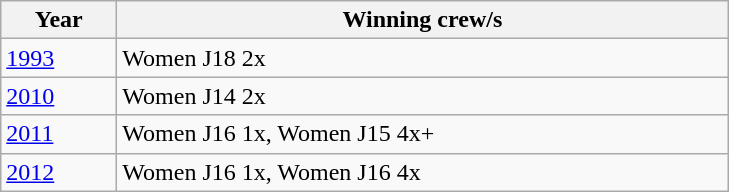<table class="wikitable">
<tr>
<th width=70>Year</th>
<th width=400>Winning crew/s</th>
</tr>
<tr>
<td><a href='#'>1993</a></td>
<td>Women J18 2x</td>
</tr>
<tr>
<td><a href='#'>2010</a></td>
<td>Women J14 2x</td>
</tr>
<tr>
<td><a href='#'>2011</a></td>
<td>Women J16 1x, Women J15 4x+</td>
</tr>
<tr>
<td><a href='#'>2012</a></td>
<td>Women J16 1x, Women J16 4x</td>
</tr>
</table>
